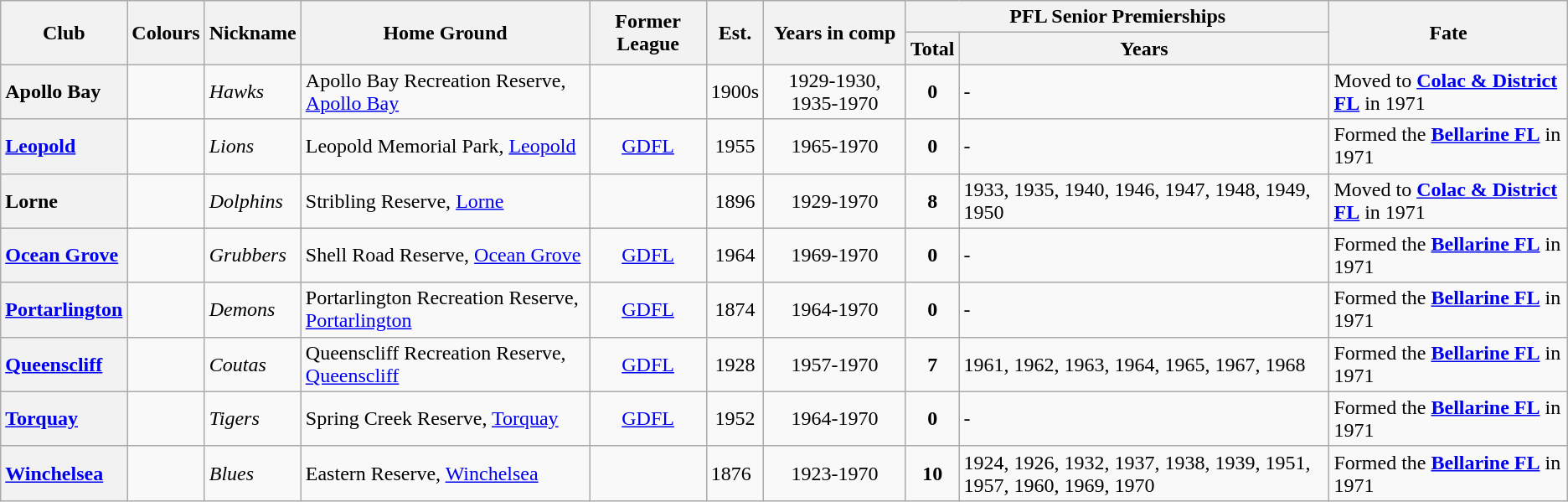<table class="wikitable sortable">
<tr>
<th rowspan="2">Club</th>
<th rowspan="2">Colours</th>
<th rowspan="2">Nickname</th>
<th rowspan="2">Home Ground</th>
<th rowspan="2">Former League</th>
<th rowspan="2">Est.</th>
<th rowspan="2">Years in comp</th>
<th colspan="2">PFL Senior Premierships</th>
<th rowspan="2">Fate</th>
</tr>
<tr>
<th>Total</th>
<th>Years</th>
</tr>
<tr>
<th style="text-align:left">Apollo Bay</th>
<td></td>
<td><em>Hawks</em></td>
<td>Apollo Bay Recreation Reserve, <a href='#'>Apollo Bay</a></td>
<td align="center"></td>
<td align="center">1900s</td>
<td align="center">1929-1930, 1935-1970</td>
<td align="center"><strong>0</strong></td>
<td>-</td>
<td>Moved to <a href='#'><strong>Colac & District FL</strong></a> in 1971</td>
</tr>
<tr>
<th style="text-align:left"><a href='#'>Leopold</a></th>
<td></td>
<td><em>Lions</em></td>
<td>Leopold Memorial Park, <a href='#'>Leopold</a></td>
<td align="center"><a href='#'>GDFL</a></td>
<td align="center">1955</td>
<td align="center">1965-1970</td>
<td align="center"><strong>0</strong></td>
<td>-</td>
<td>Formed the <a href='#'><strong>Bellarine FL</strong></a> in 1971</td>
</tr>
<tr>
<th style="text-align:left">Lorne</th>
<td></td>
<td><em>Dolphins</em></td>
<td>Stribling Reserve, <a href='#'>Lorne</a></td>
<td align="center"></td>
<td align="center">1896</td>
<td align="center">1929-1970</td>
<td align="center"><strong>8</strong></td>
<td>1933, 1935, 1940, 1946, 1947, 1948, 1949, 1950</td>
<td>Moved to <a href='#'><strong>Colac & District FL</strong></a> in 1971</td>
</tr>
<tr>
<th style="text-align:left"><a href='#'>Ocean Grove</a></th>
<td></td>
<td><em>Grubbers</em></td>
<td>Shell Road Reserve, <a href='#'>Ocean Grove</a></td>
<td align="center"><a href='#'>GDFL</a></td>
<td align="center">1964</td>
<td align="center">1969-1970</td>
<td align="center"><strong>0</strong></td>
<td>-</td>
<td>Formed the <a href='#'><strong>Bellarine FL</strong></a> in 1971</td>
</tr>
<tr>
<th style="text-align:left"><a href='#'>Portarlington</a></th>
<td></td>
<td><em>Demons</em></td>
<td>Portarlington Recreation Reserve, <a href='#'>Portarlington</a></td>
<td align="center"><a href='#'>GDFL</a></td>
<td align="center">1874</td>
<td align="center">1964-1970</td>
<td align="center"><strong>0</strong></td>
<td>-</td>
<td>Formed the <a href='#'><strong>Bellarine FL</strong></a> in 1971</td>
</tr>
<tr>
<th style="text-align:left"><a href='#'>Queenscliff</a></th>
<td></td>
<td><em>Coutas</em></td>
<td>Queenscliff Recreation Reserve, <a href='#'>Queenscliff</a></td>
<td align="center"><a href='#'>GDFL</a></td>
<td align="center">1928</td>
<td align="center">1957-1970</td>
<td align="center"><strong>7</strong></td>
<td>1961, 1962, 1963, 1964, 1965, 1967, 1968</td>
<td>Formed the <a href='#'><strong>Bellarine FL</strong></a> in 1971</td>
</tr>
<tr>
<th style="text-align:left"><a href='#'>Torquay</a></th>
<td></td>
<td><em>Tigers</em></td>
<td>Spring Creek Reserve, <a href='#'>Torquay</a></td>
<td align="center"><a href='#'>GDFL</a></td>
<td align="center">1952</td>
<td align="center">1964-1970</td>
<td align="center"><strong>0</strong></td>
<td>-</td>
<td>Formed the <a href='#'><strong>Bellarine FL</strong></a> in 1971</td>
</tr>
<tr>
<th style="text-align:left"><a href='#'>Winchelsea</a></th>
<td></td>
<td><em>Blues</em></td>
<td>Eastern Reserve, <a href='#'>Winchelsea</a></td>
<td align="center"></td>
<td>1876</td>
<td align="center">1923-1970</td>
<td align="center"><strong>10</strong></td>
<td>1924, 1926, 1932, 1937, 1938, 1939, 1951, 1957, 1960, 1969, 1970</td>
<td>Formed the <a href='#'><strong>Bellarine FL</strong></a> in 1971</td>
</tr>
</table>
